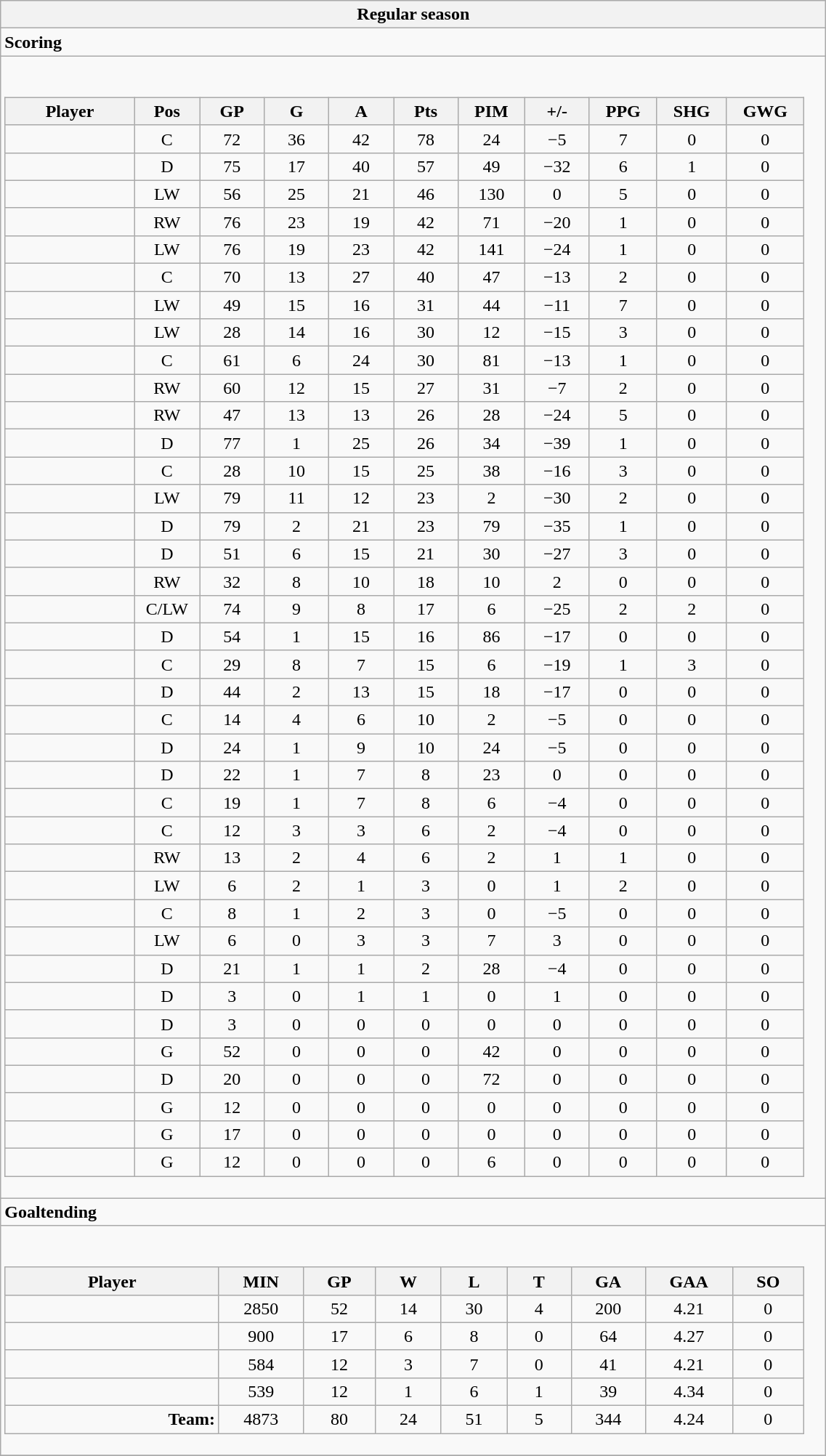<table class="wikitable collapsible" width="60%" border="1">
<tr>
<th>Regular season</th>
</tr>
<tr>
<td class="tocccolors"><strong>Scoring</strong></td>
</tr>
<tr>
<td><br><table class="wikitable sortable">
<tr ALIGN="center">
<th bgcolor="#DDDDFF" width="10%">Player</th>
<th bgcolor="#DDDDFF" width="3%" title="Position">Pos</th>
<th bgcolor="#DDDDFF" width="5%" title="Games played">GP</th>
<th bgcolor="#DDDDFF" width="5%" title="Goals">G</th>
<th bgcolor="#DDDDFF" width="5%" title="Assists">A</th>
<th bgcolor="#DDDDFF" width="5%" title="Points">Pts</th>
<th bgcolor="#DDDDFF" width="5%" title="Penalties in Minutes">PIM</th>
<th bgcolor="#DDDDFF" width="5%" title="Plus/minus">+/-</th>
<th bgcolor="#DDDDFF" width="5%" title="Power play goals">PPG</th>
<th bgcolor="#DDDDFF" width="5%" title="Short-handed goals">SHG</th>
<th bgcolor="#DDDDFF" width="5%" title="Game-winning goals">GWG</th>
</tr>
<tr align="center">
<td align="right"></td>
<td>C</td>
<td>72</td>
<td>36</td>
<td>42</td>
<td>78</td>
<td>24</td>
<td>−5</td>
<td>7</td>
<td>0</td>
<td>0</td>
</tr>
<tr align="center">
<td align="right"></td>
<td>D</td>
<td>75</td>
<td>17</td>
<td>40</td>
<td>57</td>
<td>49</td>
<td>−32</td>
<td>6</td>
<td>1</td>
<td>0</td>
</tr>
<tr align="center">
<td align="right"></td>
<td>LW</td>
<td>56</td>
<td>25</td>
<td>21</td>
<td>46</td>
<td>130</td>
<td>0</td>
<td>5</td>
<td>0</td>
<td>0</td>
</tr>
<tr align="center">
<td align="right"></td>
<td>RW</td>
<td>76</td>
<td>23</td>
<td>19</td>
<td>42</td>
<td>71</td>
<td>−20</td>
<td>1</td>
<td>0</td>
<td>0</td>
</tr>
<tr align="center">
<td align="right"></td>
<td>LW</td>
<td>76</td>
<td>19</td>
<td>23</td>
<td>42</td>
<td>141</td>
<td>−24</td>
<td>1</td>
<td>0</td>
<td>0</td>
</tr>
<tr align="center">
<td align="right"></td>
<td>C</td>
<td>70</td>
<td>13</td>
<td>27</td>
<td>40</td>
<td>47</td>
<td>−13</td>
<td>2</td>
<td>0</td>
<td>0</td>
</tr>
<tr align="center">
<td align="right"></td>
<td>LW</td>
<td>49</td>
<td>15</td>
<td>16</td>
<td>31</td>
<td>44</td>
<td>−11</td>
<td>7</td>
<td>0</td>
<td>0</td>
</tr>
<tr align="center">
<td align="right"></td>
<td>LW</td>
<td>28</td>
<td>14</td>
<td>16</td>
<td>30</td>
<td>12</td>
<td>−15</td>
<td>3</td>
<td>0</td>
<td>0</td>
</tr>
<tr align="center">
<td align="right"></td>
<td>C</td>
<td>61</td>
<td>6</td>
<td>24</td>
<td>30</td>
<td>81</td>
<td>−13</td>
<td>1</td>
<td>0</td>
<td>0</td>
</tr>
<tr align="center">
<td align="right"></td>
<td>RW</td>
<td>60</td>
<td>12</td>
<td>15</td>
<td>27</td>
<td>31</td>
<td>−7</td>
<td>2</td>
<td>0</td>
<td>0</td>
</tr>
<tr align="center">
<td align="right"></td>
<td>RW</td>
<td>47</td>
<td>13</td>
<td>13</td>
<td>26</td>
<td>28</td>
<td>−24</td>
<td>5</td>
<td>0</td>
<td>0</td>
</tr>
<tr align="center">
<td align="right"></td>
<td>D</td>
<td>77</td>
<td>1</td>
<td>25</td>
<td>26</td>
<td>34</td>
<td>−39</td>
<td>1</td>
<td>0</td>
<td>0</td>
</tr>
<tr align="center">
<td align="right"></td>
<td>C</td>
<td>28</td>
<td>10</td>
<td>15</td>
<td>25</td>
<td>38</td>
<td>−16</td>
<td>3</td>
<td>0</td>
<td>0</td>
</tr>
<tr align="center">
<td align="right"></td>
<td>LW</td>
<td>79</td>
<td>11</td>
<td>12</td>
<td>23</td>
<td>2</td>
<td>−30</td>
<td>2</td>
<td>0</td>
<td>0</td>
</tr>
<tr align="center">
<td align="right"></td>
<td>D</td>
<td>79</td>
<td>2</td>
<td>21</td>
<td>23</td>
<td>79</td>
<td>−35</td>
<td>1</td>
<td>0</td>
<td>0</td>
</tr>
<tr align="center">
<td align="right"></td>
<td>D</td>
<td>51</td>
<td>6</td>
<td>15</td>
<td>21</td>
<td>30</td>
<td>−27</td>
<td>3</td>
<td>0</td>
<td>0</td>
</tr>
<tr align="center">
<td align="right"></td>
<td>RW</td>
<td>32</td>
<td>8</td>
<td>10</td>
<td>18</td>
<td>10</td>
<td>2</td>
<td>0</td>
<td>0</td>
<td>0</td>
</tr>
<tr align="center">
<td align="right"></td>
<td>C/LW</td>
<td>74</td>
<td>9</td>
<td>8</td>
<td>17</td>
<td>6</td>
<td>−25</td>
<td>2</td>
<td>2</td>
<td>0</td>
</tr>
<tr align="center">
<td align="right"></td>
<td>D</td>
<td>54</td>
<td>1</td>
<td>15</td>
<td>16</td>
<td>86</td>
<td>−17</td>
<td>0</td>
<td>0</td>
<td>0</td>
</tr>
<tr align="center">
<td align="right"></td>
<td>C</td>
<td>29</td>
<td>8</td>
<td>7</td>
<td>15</td>
<td>6</td>
<td>−19</td>
<td>1</td>
<td>3</td>
<td>0</td>
</tr>
<tr align="center">
<td align="right"></td>
<td>D</td>
<td>44</td>
<td>2</td>
<td>13</td>
<td>15</td>
<td>18</td>
<td>−17</td>
<td>0</td>
<td>0</td>
<td>0</td>
</tr>
<tr align="center">
<td align="right"></td>
<td>C</td>
<td>14</td>
<td>4</td>
<td>6</td>
<td>10</td>
<td>2</td>
<td>−5</td>
<td>0</td>
<td>0</td>
<td>0</td>
</tr>
<tr align="center">
<td align="right"></td>
<td>D</td>
<td>24</td>
<td>1</td>
<td>9</td>
<td>10</td>
<td>24</td>
<td>−5</td>
<td>0</td>
<td>0</td>
<td>0</td>
</tr>
<tr align="center">
<td align="right"></td>
<td>D</td>
<td>22</td>
<td>1</td>
<td>7</td>
<td>8</td>
<td>23</td>
<td>0</td>
<td>0</td>
<td>0</td>
<td>0</td>
</tr>
<tr align="center">
<td align="right"></td>
<td>C</td>
<td>19</td>
<td>1</td>
<td>7</td>
<td>8</td>
<td>6</td>
<td>−4</td>
<td>0</td>
<td>0</td>
<td>0</td>
</tr>
<tr align="center">
<td align="right"></td>
<td>C</td>
<td>12</td>
<td>3</td>
<td>3</td>
<td>6</td>
<td>2</td>
<td>−4</td>
<td>0</td>
<td>0</td>
<td>0</td>
</tr>
<tr align="center">
<td align="right"></td>
<td>RW</td>
<td>13</td>
<td>2</td>
<td>4</td>
<td>6</td>
<td>2</td>
<td>1</td>
<td>1</td>
<td>0</td>
<td>0</td>
</tr>
<tr align="center">
<td align="right"></td>
<td>LW</td>
<td>6</td>
<td>2</td>
<td>1</td>
<td>3</td>
<td>0</td>
<td>1</td>
<td>2</td>
<td>0</td>
<td>0</td>
</tr>
<tr align="center">
<td align="right"></td>
<td>C</td>
<td>8</td>
<td>1</td>
<td>2</td>
<td>3</td>
<td>0</td>
<td>−5</td>
<td>0</td>
<td>0</td>
<td>0</td>
</tr>
<tr align="center">
<td align="right"></td>
<td>LW</td>
<td>6</td>
<td>0</td>
<td>3</td>
<td>3</td>
<td>7</td>
<td>3</td>
<td>0</td>
<td>0</td>
<td>0</td>
</tr>
<tr align="center">
<td align="right"></td>
<td>D</td>
<td>21</td>
<td>1</td>
<td>1</td>
<td>2</td>
<td>28</td>
<td>−4</td>
<td>0</td>
<td>0</td>
<td>0</td>
</tr>
<tr align="center">
<td align="right"></td>
<td>D</td>
<td>3</td>
<td>0</td>
<td>1</td>
<td>1</td>
<td>0</td>
<td>1</td>
<td>0</td>
<td>0</td>
<td>0</td>
</tr>
<tr align="center">
<td align="right"></td>
<td>D</td>
<td>3</td>
<td>0</td>
<td>0</td>
<td>0</td>
<td>0</td>
<td>0</td>
<td>0</td>
<td>0</td>
<td>0</td>
</tr>
<tr align="center">
<td align="right"></td>
<td>G</td>
<td>52</td>
<td>0</td>
<td>0</td>
<td>0</td>
<td>42</td>
<td>0</td>
<td>0</td>
<td>0</td>
<td>0</td>
</tr>
<tr align="center">
<td align="right"></td>
<td>D</td>
<td>20</td>
<td>0</td>
<td>0</td>
<td>0</td>
<td>72</td>
<td>0</td>
<td>0</td>
<td>0</td>
<td>0</td>
</tr>
<tr align="center">
<td align="right"></td>
<td>G</td>
<td>12</td>
<td>0</td>
<td>0</td>
<td>0</td>
<td>0</td>
<td>0</td>
<td>0</td>
<td>0</td>
<td>0</td>
</tr>
<tr align="center">
<td align="right"></td>
<td>G</td>
<td>17</td>
<td>0</td>
<td>0</td>
<td>0</td>
<td>0</td>
<td>0</td>
<td>0</td>
<td>0</td>
<td>0</td>
</tr>
<tr align="center">
<td align="right"></td>
<td>G</td>
<td>12</td>
<td>0</td>
<td>0</td>
<td>0</td>
<td>6</td>
<td>0</td>
<td>0</td>
<td>0</td>
<td>0</td>
</tr>
</table>
</td>
</tr>
<tr>
<td class="toccolors"><strong>Goaltending</strong></td>
</tr>
<tr>
<td><br><table class="wikitable sortable">
<tr>
<th bgcolor="#DDDDFF" width="10%">Player</th>
<th width="3%" bgcolor="#DDDDFF" title="Minutes played">MIN</th>
<th width="3%" bgcolor="#DDDDFF" title="Games played in">GP</th>
<th width="3%" bgcolor="#DDDDFF" title="Wins">W</th>
<th width="3%" bgcolor="#DDDDFF"title="Losses">L</th>
<th width="3%" bgcolor="#DDDDFF" title="Ties">T</th>
<th width="3%" bgcolor="#DDDDFF" title="Goals against">GA</th>
<th width="3%" bgcolor="#DDDDFF" title="Goals against average">GAA</th>
<th width="3%" bgcolor="#DDDDFF"title="Shut-outs">SO</th>
</tr>
<tr align="center">
<td align="right"></td>
<td>2850</td>
<td>52</td>
<td>14</td>
<td>30</td>
<td>4</td>
<td>200</td>
<td>4.21</td>
<td>0</td>
</tr>
<tr align="center">
<td align="right"></td>
<td>900</td>
<td>17</td>
<td>6</td>
<td>8</td>
<td>0</td>
<td>64</td>
<td>4.27</td>
<td>0</td>
</tr>
<tr align="center">
<td align="right"></td>
<td>584</td>
<td>12</td>
<td>3</td>
<td>7</td>
<td>0</td>
<td>41</td>
<td>4.21</td>
<td>0</td>
</tr>
<tr align="center">
<td align="right"></td>
<td>539</td>
<td>12</td>
<td>1</td>
<td>6</td>
<td>1</td>
<td>39</td>
<td>4.34</td>
<td>0</td>
</tr>
<tr align="center">
<td align="right"><strong>Team:</strong></td>
<td>4873</td>
<td>80</td>
<td>24</td>
<td>51</td>
<td>5</td>
<td>344</td>
<td>4.24</td>
<td>0</td>
</tr>
</table>
</td>
</tr>
<tr>
</tr>
</table>
